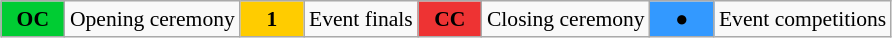<table class="wikitable" style="margin:0.5em auto; font-size:90%; position:relative">
<tr>
<td style="width:2.5em; background:#00cc33; text-align:center"><strong>OC</strong></td>
<td>Opening ceremony</td>
<td style="width:2.5em; background:#ffcc00; text-align:center"><strong>1</strong></td>
<td>Event finals</td>
<td style="width:2.5em; background:#ee3333; text-align:center"><strong>CC</strong></td>
<td>Closing ceremony</td>
<td style="width:2.5em; background:#3399ff; text-align:center">●</td>
<td>Event competitions</td>
</tr>
</table>
